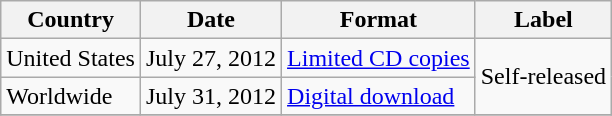<table class="wikitable">
<tr>
<th>Country</th>
<th>Date</th>
<th>Format</th>
<th>Label</th>
</tr>
<tr>
<td>United States</td>
<td>July 27, 2012</td>
<td><a href='#'>Limited CD copies</a></td>
<td rowspan=2>Self-released</td>
</tr>
<tr>
<td>Worldwide</td>
<td>July 31, 2012</td>
<td><a href='#'>Digital download</a></td>
</tr>
<tr>
</tr>
</table>
